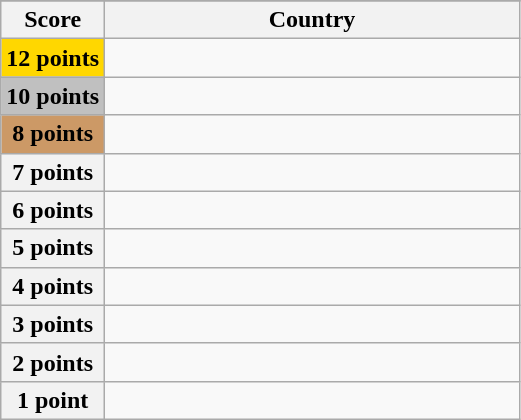<table class="wikitable">
<tr>
</tr>
<tr>
<th scope="col" width="20%">Score</th>
<th scope="col">Country</th>
</tr>
<tr>
<th scope="row" style="background:gold">12 points</th>
<td></td>
</tr>
<tr>
<th scope="row" style="background:silver">10 points</th>
<td></td>
</tr>
<tr>
<th scope="row" style="background:#CC9966">8 points</th>
<td></td>
</tr>
<tr>
<th scope="row">7 points</th>
<td></td>
</tr>
<tr>
<th scope="row">6 points</th>
<td></td>
</tr>
<tr>
<th scope="row">5 points</th>
<td></td>
</tr>
<tr>
<th scope="row">4 points</th>
<td></td>
</tr>
<tr>
<th scope="row">3 points</th>
<td></td>
</tr>
<tr>
<th scope="row">2 points</th>
<td></td>
</tr>
<tr>
<th scope="row">1 point</th>
<td></td>
</tr>
</table>
